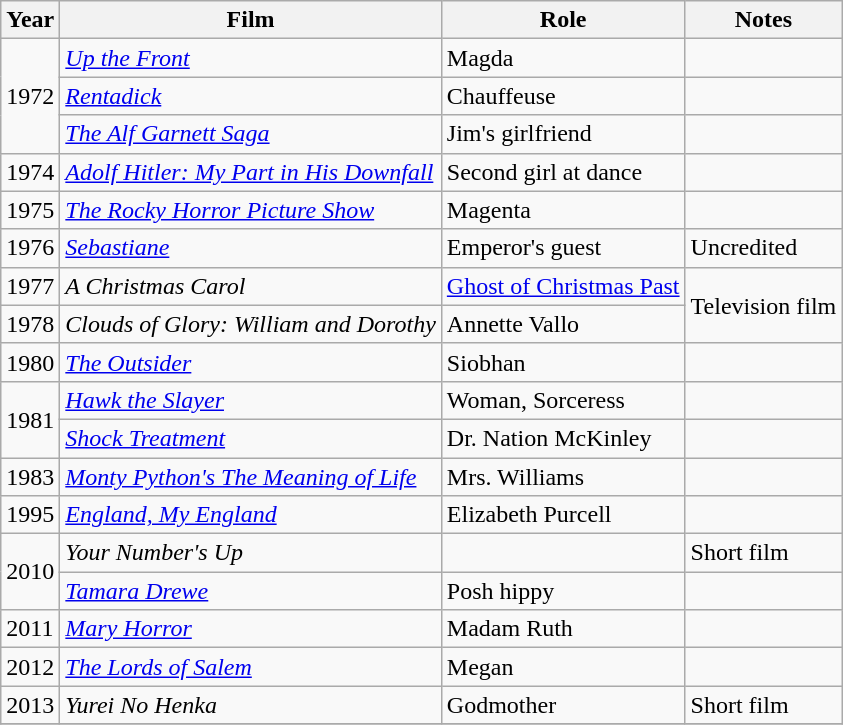<table class="wikitable sortable">
<tr>
<th>Year</th>
<th>Film</th>
<th>Role</th>
<th>Notes</th>
</tr>
<tr>
<td rowspan=3>1972</td>
<td><em><a href='#'>Up the Front</a></em></td>
<td>Magda</td>
<td></td>
</tr>
<tr>
<td><em><a href='#'>Rentadick</a></em></td>
<td>Chauffeuse</td>
<td></td>
</tr>
<tr>
<td><em><a href='#'>The Alf Garnett Saga</a></em></td>
<td>Jim's girlfriend</td>
<td></td>
</tr>
<tr>
<td>1974</td>
<td><em><a href='#'>Adolf Hitler: My Part in His Downfall</a></em></td>
<td>Second girl at dance</td>
<td></td>
</tr>
<tr>
<td>1975</td>
<td><em><a href='#'>The Rocky Horror Picture Show</a></em></td>
<td>Magenta</td>
<td></td>
</tr>
<tr>
<td>1976</td>
<td><em><a href='#'>Sebastiane</a></em></td>
<td>Emperor's guest</td>
<td>Uncredited</td>
</tr>
<tr>
<td>1977</td>
<td><em>A Christmas Carol</em></td>
<td><a href='#'>Ghost of Christmas Past</a></td>
<td rowspan=2>Television film</td>
</tr>
<tr>
<td>1978</td>
<td><em>Clouds of Glory: William and Dorothy</em></td>
<td>Annette Vallo</td>
</tr>
<tr>
<td>1980</td>
<td><em><a href='#'>The Outsider</a></em></td>
<td>Siobhan</td>
<td></td>
</tr>
<tr>
<td rowspan=2>1981</td>
<td><em><a href='#'>Hawk the Slayer</a></em></td>
<td>Woman, Sorceress</td>
<td></td>
</tr>
<tr>
<td><em><a href='#'>Shock Treatment</a></em></td>
<td>Dr. Nation McKinley</td>
<td></td>
</tr>
<tr>
<td>1983</td>
<td><em><a href='#'>Monty Python's The Meaning of Life</a></em></td>
<td>Mrs. Williams</td>
<td></td>
</tr>
<tr>
<td>1995</td>
<td><em><a href='#'>England, My England</a></em></td>
<td>Elizabeth Purcell</td>
<td></td>
</tr>
<tr>
<td rowspan=2>2010</td>
<td><em>Your Number's Up</em></td>
<td></td>
<td>Short film</td>
</tr>
<tr>
<td><em><a href='#'>Tamara Drewe</a></em></td>
<td>Posh hippy</td>
<td></td>
</tr>
<tr>
<td>2011</td>
<td><em><a href='#'>Mary Horror</a></em></td>
<td>Madam Ruth</td>
<td></td>
</tr>
<tr>
<td>2012</td>
<td><em><a href='#'>The Lords of Salem</a></em></td>
<td>Megan</td>
<td></td>
</tr>
<tr>
<td>2013</td>
<td><em>Yurei No Henka</em></td>
<td>Godmother</td>
<td>Short film</td>
</tr>
<tr>
</tr>
</table>
